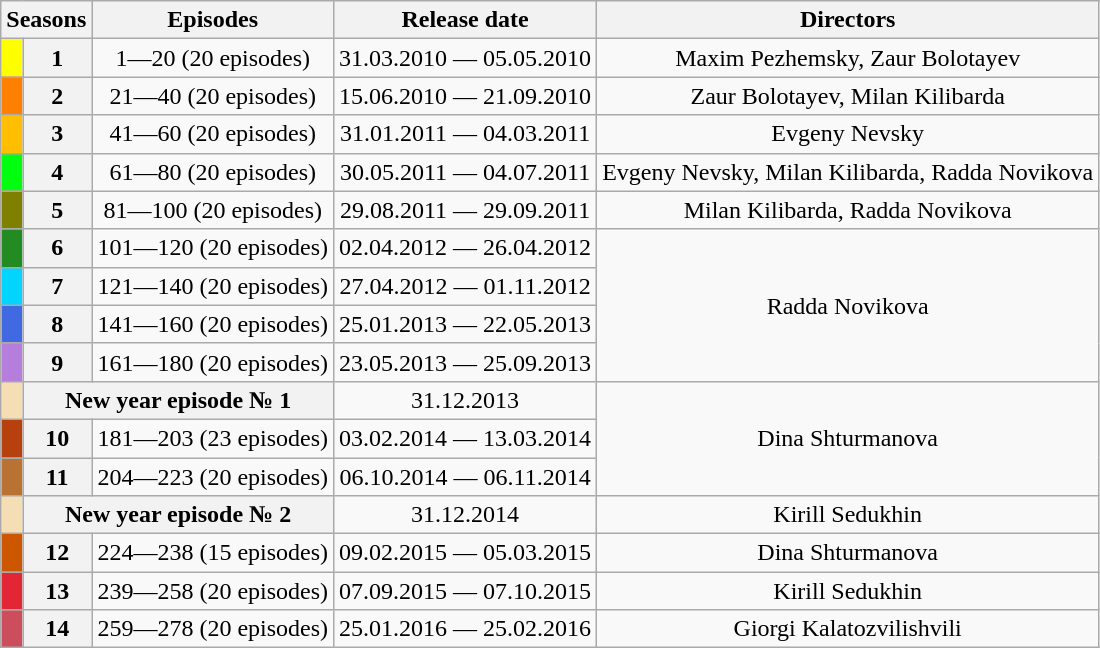<table class="wikitable">
<tr>
<th rowspan="1" colspan="2">Seasons</th>
<th rowspan="1">Episodes</th>
<th rowspan="1">Release date</th>
<th rowspan="1">Directors</th>
</tr>
<tr style="text-align: center">
<td style="background:#ff0"></td>
<th rowspan="1">1</th>
<td>1—20 (20 episodes)</td>
<td>31.03.2010 — 05.05.2010</td>
<td>Maxim Pezhemsky, Zaur Bolotayev</td>
</tr>
<tr style="text-align: center">
<td style="background:#FF8000"></td>
<th rowspan="1">2</th>
<td>21—40 (20 episodes)</td>
<td>15.06.2010 — 21.09.2010</td>
<td>Zaur Bolotayev, Milan Kilibarda</td>
</tr>
<tr style="text-align: center">
<td style="background:#FFBF00"></td>
<th rowspan="1">3</th>
<td>41—60 (20 episodes)</td>
<td>31.01.2011 — 04.03.2011</td>
<td>Evgeny Nevsky</td>
</tr>
<tr style="text-align: center">
<td style="background:#00FF0F"></td>
<th rowspan="1">4</th>
<td>61—80 (20 episodes)</td>
<td>30.05.2011 — 04.07.2011</td>
<td>Evgeny Nevsky, Milan Kilibarda, Radda Novikova</td>
</tr>
<tr style="text-align: center">
<td style="background:#808000"></td>
<th rowspan="1">5</th>
<td>81—100 (20 episodes)</td>
<td>29.08.2011 — 29.09.2011</td>
<td>Milan Kilibarda, Radda Novikova</td>
</tr>
<tr style="text-align: center">
<td style="background:#228B22"></td>
<th rowspan="1">6</th>
<td>101—120 (20 episodes)</td>
<td>02.04.2012 — 26.04.2012</td>
<td rowspan="4">Radda Novikova</td>
</tr>
<tr style="text-align: center">
<td style="background:#00D4FF"></td>
<th rowspan="1">7</th>
<td>121—140 (20 episodes)</td>
<td>27.04.2012 — 01.11.2012</td>
</tr>
<tr style="text-align: center">
<td style="background:#4169E1"></td>
<th rowspan="1">8</th>
<td>141—160 (20 episodes)</td>
<td>25.01.2013 — 22.05.2013</td>
</tr>
<tr style="text-align: center">
<td style="background:#B57EDC"></td>
<th rowspan="1">9</th>
<td>161—180 (20 episodes)</td>
<td>23.05.2013 — 25.09.2013</td>
</tr>
<tr style="text-align: center">
<td style="background:#F5DEB3"></td>
<th colspan="2"><strong>New year episode № 1</strong></th>
<td>31.12.2013</td>
<td rowspan="3">Dina Shturmanova</td>
</tr>
<tr style="text-align: center">
<td style="background:#B7410E"></td>
<th rowspan="1">10</th>
<td>181—203 (23 episodes)</td>
<td>03.02.2014 — 13.03.2014</td>
</tr>
<tr style="text-align: center">
<td style="background:#B87333"></td>
<th rowspan="1">11</th>
<td>204—223 (20 episodes)</td>
<td>06.10.2014 — 06.11.2014</td>
</tr>
<tr style="text-align: center">
<td style="background:#F5DEB3"></td>
<th colspan="2"><strong>New year episode № 2</strong></th>
<td>31.12.2014</td>
<td>Kirill Sedukhin</td>
</tr>
<tr style="text-align: center">
<td style="background:#CD5700"></td>
<th rowspan="1">12</th>
<td>224—238 (15 episodes)</td>
<td>09.02.2015 — 05.03.2015</td>
<td>Dina Shturmanova</td>
</tr>
<tr style="text-align: center">
<td style="background:#E32636"></td>
<th rowspan="1">13</th>
<td>239—258 (20 episodes)</td>
<td>07.09.2015 — 07.10.2015</td>
<td>Kirill Sedukhin</td>
</tr>
<tr style="text-align: center">
<td style="background:#CC4E5C"></td>
<th rowspan="1">14</th>
<td>259—278 (20 episodes)</td>
<td>25.01.2016 — 25.02.2016</td>
<td>Giorgi Kalatozvilishvili</td>
</tr>
</table>
